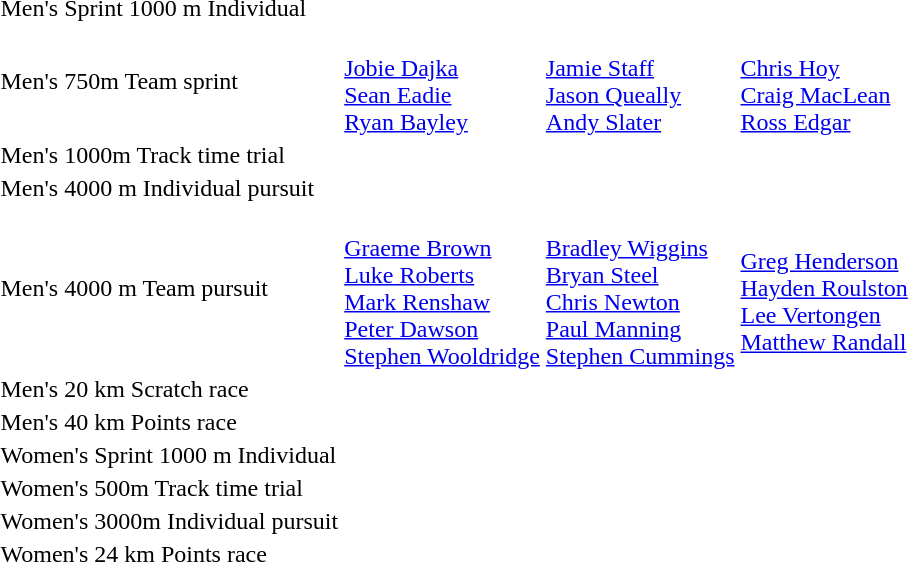<table>
<tr>
<td>Men's Sprint 1000 m Individual<br></td>
<td></td>
<td></td>
<td></td>
</tr>
<tr>
<td>Men's 750m Team sprint<br></td>
<td><br><a href='#'>Jobie Dajka</a><br><a href='#'>Sean Eadie</a><br><a href='#'>Ryan Bayley</a></td>
<td><br><a href='#'>Jamie Staff</a><br><a href='#'>Jason Queally</a><br><a href='#'>Andy Slater</a></td>
<td><br><a href='#'>Chris Hoy</a><br><a href='#'>Craig MacLean</a><br><a href='#'>Ross Edgar</a></td>
</tr>
<tr>
<td>Men's 1000m Track time trial<br></td>
<td></td>
<td></td>
<td></td>
</tr>
<tr>
<td>Men's 4000 m Individual pursuit<br></td>
<td></td>
<td></td>
<td></td>
</tr>
<tr>
<td>Men's 4000 m Team pursuit<br></td>
<td><br><a href='#'>Graeme Brown</a><br><a href='#'>Luke Roberts</a><br><a href='#'>Mark Renshaw</a><br><a href='#'>Peter Dawson</a><br><a href='#'>Stephen Wooldridge</a></td>
<td><br><a href='#'>Bradley Wiggins</a><br><a href='#'>Bryan Steel</a><br><a href='#'>Chris Newton</a><br><a href='#'>Paul Manning</a><br><a href='#'>Stephen Cummings</a></td>
<td><br><a href='#'>Greg Henderson</a><br><a href='#'>Hayden Roulston</a><br><a href='#'>Lee Vertongen</a><br><a href='#'>Matthew Randall</a></td>
</tr>
<tr>
<td>Men's 20 km Scratch race<br></td>
<td></td>
<td></td>
<td></td>
</tr>
<tr>
<td>Men's 40 km Points race<br></td>
<td></td>
<td></td>
<td></td>
</tr>
<tr>
<td>Women's Sprint 1000 m Individual<br></td>
<td></td>
<td></td>
<td></td>
</tr>
<tr>
<td>Women's 500m Track time trial<br></td>
<td></td>
<td></td>
<td></td>
</tr>
<tr>
<td>Women's 3000m Individual pursuit<br></td>
<td></td>
<td></td>
<td></td>
</tr>
<tr>
<td>Women's 24 km Points race<br></td>
<td></td>
<td></td>
<td></td>
</tr>
<tr>
</tr>
</table>
